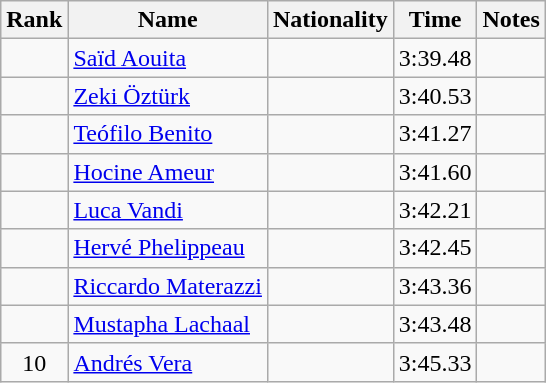<table class="wikitable sortable" style="text-align:center">
<tr>
<th>Rank</th>
<th>Name</th>
<th>Nationality</th>
<th>Time</th>
<th>Notes</th>
</tr>
<tr>
<td></td>
<td align=left><a href='#'>Saïd Aouita</a></td>
<td align=left></td>
<td>3:39.48</td>
<td></td>
</tr>
<tr>
<td></td>
<td align=left><a href='#'>Zeki Öztürk</a></td>
<td align=left></td>
<td>3:40.53</td>
<td></td>
</tr>
<tr>
<td></td>
<td align=left><a href='#'>Teófilo Benito</a></td>
<td align=left></td>
<td>3:41.27</td>
<td></td>
</tr>
<tr>
<td></td>
<td align=left><a href='#'>Hocine Ameur</a></td>
<td align=left></td>
<td>3:41.60</td>
<td></td>
</tr>
<tr>
<td></td>
<td align=left><a href='#'>Luca Vandi</a></td>
<td align=left></td>
<td>3:42.21</td>
<td></td>
</tr>
<tr>
<td></td>
<td align=left><a href='#'>Hervé Phelippeau</a></td>
<td align=left></td>
<td>3:42.45</td>
<td></td>
</tr>
<tr>
<td></td>
<td align=left><a href='#'>Riccardo Materazzi</a></td>
<td align=left></td>
<td>3:43.36</td>
<td></td>
</tr>
<tr>
<td></td>
<td align=left><a href='#'>Mustapha Lachaal</a></td>
<td align=left></td>
<td>3:43.48</td>
<td></td>
</tr>
<tr>
<td>10</td>
<td align=left><a href='#'>Andrés Vera</a></td>
<td align=left></td>
<td>3:45.33</td>
<td></td>
</tr>
</table>
